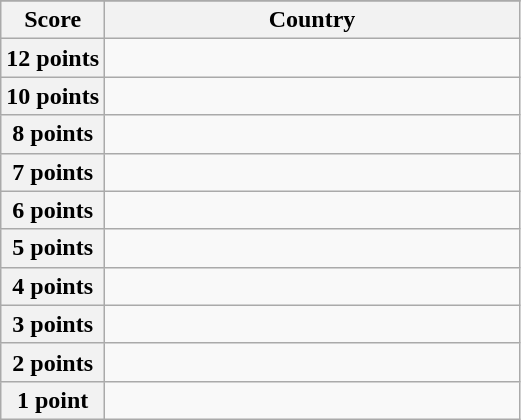<table class="wikitable">
<tr>
</tr>
<tr>
<th scope="col" width="20%">Score</th>
<th scope="col">Country</th>
</tr>
<tr>
<th scope="row">12 points</th>
<td></td>
</tr>
<tr>
<th scope="row">10 points</th>
<td></td>
</tr>
<tr>
<th scope="row">8 points</th>
<td></td>
</tr>
<tr>
<th scope="row">7 points</th>
<td></td>
</tr>
<tr>
<th scope="row">6 points</th>
<td></td>
</tr>
<tr>
<th scope="row">5 points</th>
<td></td>
</tr>
<tr>
<th scope="row">4 points</th>
<td></td>
</tr>
<tr>
<th scope="row">3 points</th>
<td></td>
</tr>
<tr>
<th scope="row">2 points</th>
<td></td>
</tr>
<tr>
<th scope="row">1 point</th>
<td></td>
</tr>
</table>
